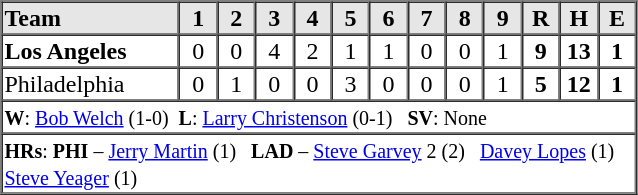<table border=1 cellspacing=0 width=425 style="margin-left:3em;">
<tr style="text-align:center; background-color:#e6e6e6;">
<th align=left width=28%>Team</th>
<th width=6%>1</th>
<th width=6%>2</th>
<th width=6%>3</th>
<th width=6%>4</th>
<th width=6%>5</th>
<th width=6%>6</th>
<th width=6%>7</th>
<th width=6%>8</th>
<th width=6%>9</th>
<th width=6%>R</th>
<th width=6%>H</th>
<th width=6%>E</th>
</tr>
<tr style="text-align:center;">
<td align=left><strong>Los Angeles</strong></td>
<td>0</td>
<td>0</td>
<td>4</td>
<td>2</td>
<td>1</td>
<td>1</td>
<td>0</td>
<td>0</td>
<td>1</td>
<td><strong>9</strong></td>
<td><strong>13</strong></td>
<td><strong>1</strong></td>
</tr>
<tr style="text-align:center;">
<td align=left>Philadelphia</td>
<td>0</td>
<td>1</td>
<td>0</td>
<td>0</td>
<td>3</td>
<td>0</td>
<td>0</td>
<td>0</td>
<td>1</td>
<td><strong>5</strong></td>
<td><strong>12</strong></td>
<td><strong>1</strong></td>
</tr>
<tr style="text-align:left;">
<td colspan=13><small><strong>W</strong>: <a href='#'>Bob Welch</a> (1-0)  <strong>L</strong>: <a href='#'>Larry Christenson</a> (0-1)   <strong>SV</strong>: None</small></td>
</tr>
<tr style="text-align:left;">
<td colspan=13><small><strong>HRs</strong>: <strong>PHI</strong> – <a href='#'>Jerry Martin</a> (1)   <strong>LAD</strong> – <a href='#'>Steve Garvey</a> 2 (2)   <a href='#'>Davey Lopes</a> (1)   <a href='#'>Steve Yeager</a> (1)</small></td>
</tr>
</table>
